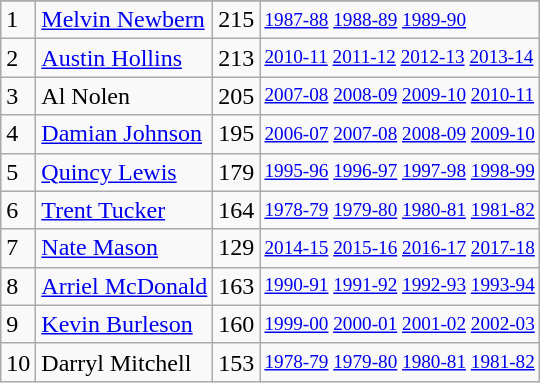<table class="wikitable">
<tr>
</tr>
<tr>
<td>1</td>
<td><a href='#'>Melvin Newbern</a></td>
<td>215</td>
<td style="font-size:80%;"><a href='#'>1987-88</a> <a href='#'>1988-89</a> <a href='#'>1989-90</a></td>
</tr>
<tr>
<td>2</td>
<td><a href='#'>Austin Hollins</a></td>
<td>213</td>
<td style="font-size:80%;"><a href='#'>2010-11</a> <a href='#'>2011-12</a> <a href='#'>2012-13</a> <a href='#'>2013-14</a></td>
</tr>
<tr>
<td>3</td>
<td>Al Nolen</td>
<td>205</td>
<td style="font-size:80%;"><a href='#'>2007-08</a> <a href='#'>2008-09</a> <a href='#'>2009-10</a> <a href='#'>2010-11</a></td>
</tr>
<tr>
<td>4</td>
<td><a href='#'>Damian Johnson</a></td>
<td>195</td>
<td style="font-size:80%;"><a href='#'>2006-07</a> <a href='#'>2007-08</a> <a href='#'>2008-09</a> <a href='#'>2009-10</a></td>
</tr>
<tr>
<td>5</td>
<td><a href='#'>Quincy Lewis</a></td>
<td>179</td>
<td style="font-size:80%;"><a href='#'>1995-96</a> <a href='#'>1996-97</a> <a href='#'>1997-98</a> <a href='#'>1998-99</a></td>
</tr>
<tr>
<td>6</td>
<td><a href='#'>Trent Tucker</a></td>
<td>164</td>
<td style="font-size:80%;"><a href='#'>1978-79</a> <a href='#'>1979-80</a> <a href='#'>1980-81</a> <a href='#'>1981-82</a></td>
</tr>
<tr>
<td>7</td>
<td><a href='#'>Nate Mason</a></td>
<td>129</td>
<td style="font-size:80%;"><a href='#'>2014-15</a> <a href='#'>2015-16</a> <a href='#'>2016-17</a> <a href='#'>2017-18</a></td>
</tr>
<tr>
<td>8</td>
<td><a href='#'>Arriel McDonald</a></td>
<td>163</td>
<td style="font-size:80%;"><a href='#'>1990-91</a> <a href='#'>1991-92</a> <a href='#'>1992-93</a> <a href='#'>1993-94</a></td>
</tr>
<tr>
<td>9</td>
<td><a href='#'>Kevin Burleson</a></td>
<td>160</td>
<td style="font-size:80%;"><a href='#'>1999-00</a> <a href='#'>2000-01</a> <a href='#'>2001-02</a> <a href='#'>2002-03</a></td>
</tr>
<tr>
<td>10</td>
<td>Darryl Mitchell</td>
<td>153</td>
<td style="font-size:80%;"><a href='#'>1978-79</a> <a href='#'>1979-80</a> <a href='#'>1980-81</a> <a href='#'>1981-82</a></td>
</tr>
</table>
